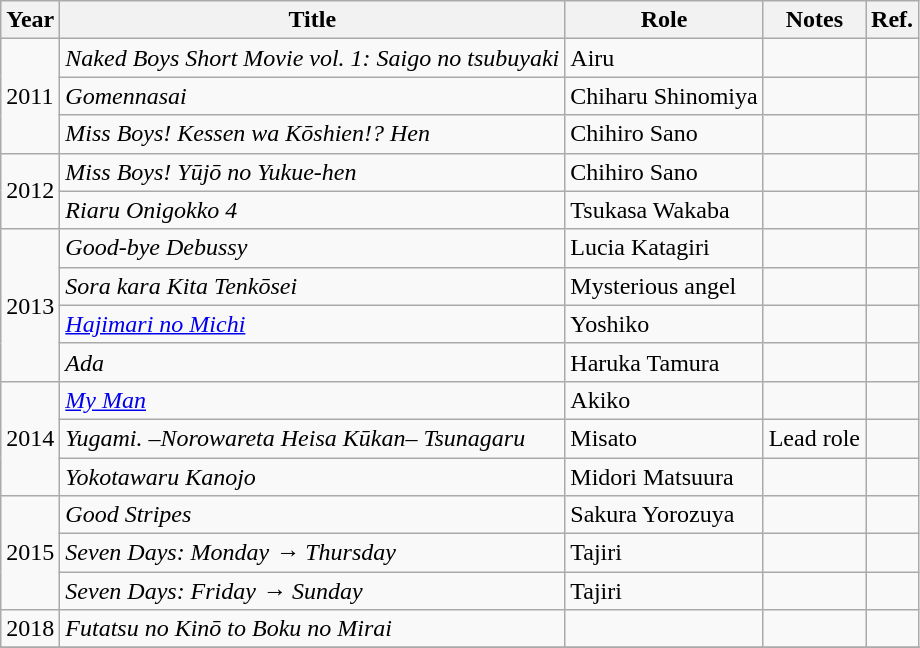<table class="wikitable">
<tr>
<th>Year</th>
<th>Title</th>
<th>Role</th>
<th>Notes</th>
<th>Ref.</th>
</tr>
<tr>
<td rowspan="3">2011</td>
<td><em>Naked Boys Short Movie vol. 1: Saigo no tsubuyaki</em></td>
<td>Airu</td>
<td></td>
<td></td>
</tr>
<tr>
<td><em>Gomennasai</em></td>
<td>Chiharu Shinomiya</td>
<td></td>
<td></td>
</tr>
<tr>
<td><em>Miss Boys! Kessen wa Kōshien!? Hen</em></td>
<td>Chihiro Sano</td>
<td></td>
<td></td>
</tr>
<tr>
<td rowspan="2">2012</td>
<td><em>Miss Boys! Yūjō no Yukue-hen</em></td>
<td>Chihiro Sano</td>
<td></td>
<td></td>
</tr>
<tr>
<td><em>Riaru Onigokko 4</em></td>
<td>Tsukasa Wakaba</td>
<td></td>
<td></td>
</tr>
<tr>
<td rowspan="4">2013</td>
<td><em>Good-bye Debussy</em></td>
<td>Lucia Katagiri</td>
<td></td>
<td></td>
</tr>
<tr>
<td><em>Sora kara Kita Tenkōsei</em></td>
<td>Mysterious angel</td>
<td></td>
<td></td>
</tr>
<tr>
<td><em><a href='#'>Hajimari no Michi</a></em></td>
<td>Yoshiko</td>
<td></td>
<td></td>
</tr>
<tr>
<td><em>Ada</em></td>
<td>Haruka Tamura</td>
<td></td>
<td></td>
</tr>
<tr>
<td rowspan="3">2014</td>
<td><em><a href='#'>My Man</a></em></td>
<td>Akiko</td>
<td></td>
<td></td>
</tr>
<tr>
<td><em>Yugami. –Norowareta Heisa Kūkan– Tsunagaru</em></td>
<td>Misato</td>
<td>Lead role</td>
<td></td>
</tr>
<tr>
<td><em>Yokotawaru Kanojo</em></td>
<td>Midori Matsuura</td>
<td></td>
<td></td>
</tr>
<tr>
<td rowspan="3">2015</td>
<td><em>Good Stripes</em></td>
<td>Sakura Yorozuya</td>
<td></td>
<td></td>
</tr>
<tr>
<td><em>Seven Days: Monday → Thursday</em></td>
<td>Tajiri</td>
<td></td>
<td></td>
</tr>
<tr>
<td><em>Seven Days: Friday → Sunday</em></td>
<td>Tajiri</td>
<td></td>
<td></td>
</tr>
<tr>
<td rowspan="1">2018</td>
<td><em>Futatsu no Kinō to Boku no Mirai</em></td>
<td></td>
<td></td>
<td></td>
</tr>
<tr>
</tr>
</table>
